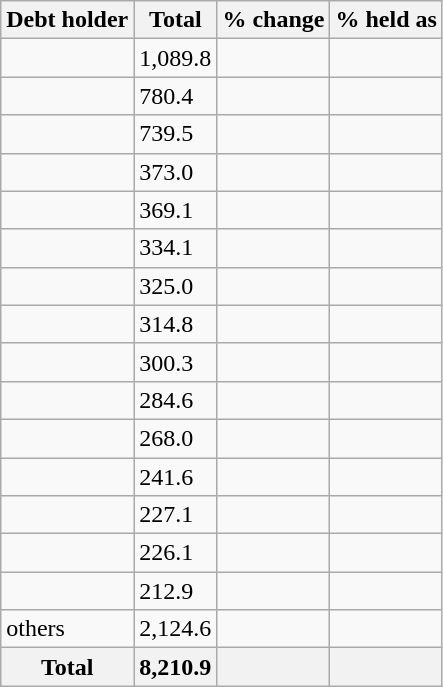<table class="wikitable defaultcenter col1left">
<tr>
<th>Debt holder</th>
<th>Total<br></th>
<th>% change<br></th>
<th>% held as<br></th>
</tr>
<tr>
<td></td>
<td>1,089.8</td>
<td></td>
<td></td>
</tr>
<tr>
<td></td>
<td>780.4</td>
<td></td>
<td></td>
</tr>
<tr>
<td></td>
<td>739.5</td>
<td></td>
<td></td>
</tr>
<tr>
<td></td>
<td>373.0</td>
<td></td>
<td></td>
</tr>
<tr>
<td></td>
<td>369.1</td>
<td></td>
<td></td>
</tr>
<tr>
<td></td>
<td>334.1</td>
<td></td>
<td></td>
</tr>
<tr>
<td></td>
<td>325.0</td>
<td></td>
<td></td>
</tr>
<tr>
<td></td>
<td>314.8</td>
<td></td>
<td></td>
</tr>
<tr>
<td></td>
<td>300.3</td>
<td></td>
<td></td>
</tr>
<tr>
<td></td>
<td>284.6</td>
<td></td>
<td></td>
</tr>
<tr>
<td></td>
<td>268.0</td>
<td></td>
<td></td>
</tr>
<tr>
<td></td>
<td>241.6</td>
<td></td>
<td></td>
</tr>
<tr>
<td></td>
<td>227.1</td>
<td></td>
<td></td>
</tr>
<tr>
<td></td>
<td>226.1</td>
<td></td>
<td></td>
</tr>
<tr>
<td></td>
<td>212.9</td>
<td></td>
<td></td>
</tr>
<tr>
<td>others</td>
<td>2,124.6</td>
<td></td>
<td></td>
</tr>
<tr>
<th><strong>Total</strong></th>
<th><strong>8,210.9</strong></th>
<th><strong></strong></th>
<th></th>
</tr>
</table>
